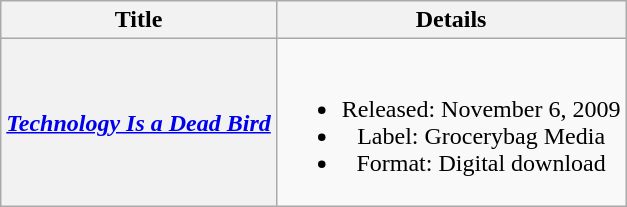<table class="wikitable plainrowheaders" style="text-align:center;">
<tr>
<th scope="col">Title</th>
<th scope="col">Details</th>
</tr>
<tr>
<th scope="row"><em><a href='#'>Technology Is a Dead Bird</a></em></th>
<td><br><ul><li>Released: November 6, 2009</li><li>Label: Grocerybag Media</li><li>Format: Digital download</li></ul></td>
</tr>
</table>
